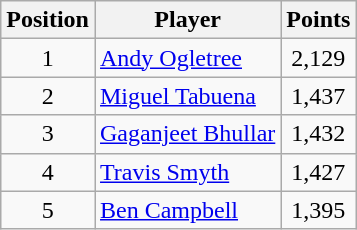<table class="wikitable">
<tr>
<th>Position</th>
<th>Player</th>
<th>Points</th>
</tr>
<tr>
<td align=center>1</td>
<td> <a href='#'>Andy Ogletree</a></td>
<td align=center>2,129</td>
</tr>
<tr>
<td align=center>2</td>
<td> <a href='#'>Miguel Tabuena</a></td>
<td align=center>1,437</td>
</tr>
<tr>
<td align=center>3</td>
<td> <a href='#'>Gaganjeet Bhullar</a></td>
<td align=center>1,432</td>
</tr>
<tr>
<td align=center>4</td>
<td> <a href='#'>Travis Smyth</a></td>
<td align=center>1,427</td>
</tr>
<tr>
<td align=center>5</td>
<td> <a href='#'>Ben Campbell</a></td>
<td align=center>1,395</td>
</tr>
</table>
